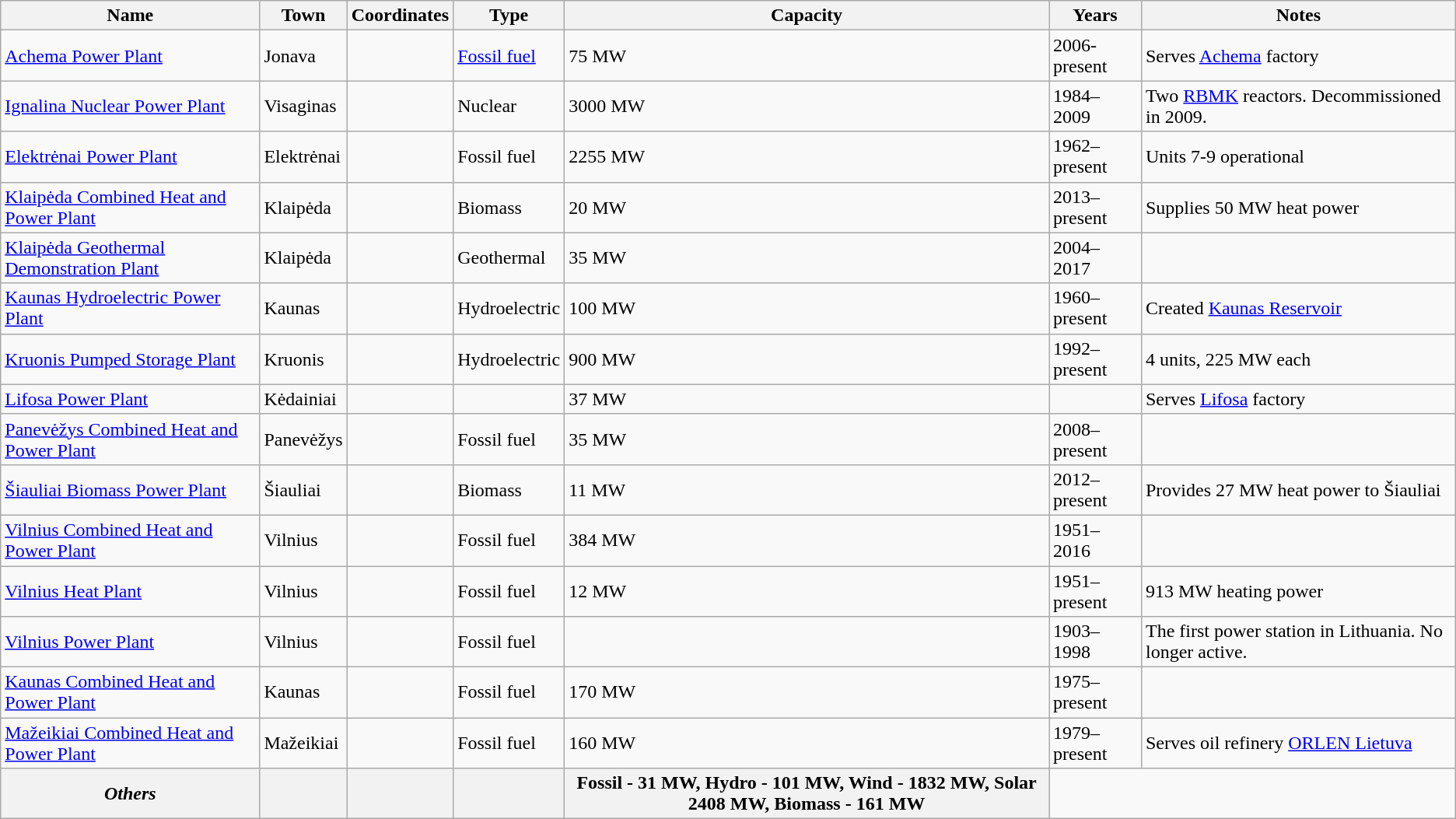<table class="wikitable sortable">
<tr>
<th>Name</th>
<th>Town</th>
<th>Coordinates</th>
<th>Type</th>
<th>Capacity</th>
<th>Years</th>
<th>Notes</th>
</tr>
<tr>
<td><a href='#'>Achema Power Plant</a></td>
<td>Jonava</td>
<td></td>
<td><a href='#'>Fossil fuel</a></td>
<td>75 MW</td>
<td>2006-present</td>
<td>Serves <a href='#'>Achema</a> factory</td>
</tr>
<tr>
<td><a href='#'>Ignalina Nuclear Power Plant</a></td>
<td>Visaginas</td>
<td></td>
<td>Nuclear</td>
<td>3000 MW</td>
<td>1984–2009</td>
<td>Two <a href='#'>RBMK</a> reactors. Decommissioned in 2009.</td>
</tr>
<tr>
<td><a href='#'>Elektrėnai Power Plant</a></td>
<td>Elektrėnai</td>
<td></td>
<td>Fossil fuel</td>
<td>2255 MW</td>
<td>1962–present</td>
<td>Units 7-9 operational</td>
</tr>
<tr>
<td><a href='#'>Klaipėda Combined Heat and Power Plant</a></td>
<td>Klaipėda</td>
<td></td>
<td>Biomass</td>
<td>20 MW</td>
<td>2013–present</td>
<td>Supplies 50 MW heat power</td>
</tr>
<tr>
<td><a href='#'>Klaipėda Geothermal Demonstration Plant</a></td>
<td>Klaipėda</td>
<td></td>
<td>Geothermal</td>
<td>35 MW</td>
<td>2004–2017</td>
</tr>
<tr>
<td><a href='#'>Kaunas Hydroelectric Power Plant</a></td>
<td>Kaunas</td>
<td></td>
<td>Hydroelectric</td>
<td>100 MW</td>
<td>1960–present</td>
<td>Created <a href='#'>Kaunas Reservoir</a></td>
</tr>
<tr>
<td><a href='#'>Kruonis Pumped Storage Plant</a></td>
<td>Kruonis</td>
<td></td>
<td>Hydroelectric</td>
<td>900 MW</td>
<td>1992–present</td>
<td>4 units, 225 MW each</td>
</tr>
<tr>
<td><a href='#'>Lifosa Power Plant</a></td>
<td>Kėdainiai</td>
<td></td>
<td></td>
<td>37 MW</td>
<td></td>
<td>Serves <a href='#'>Lifosa</a> factory</td>
</tr>
<tr>
<td><a href='#'>Panevėžys Combined Heat and Power Plant</a></td>
<td>Panevėžys</td>
<td></td>
<td>Fossil fuel</td>
<td>35 MW</td>
<td>2008–present</td>
<td></td>
</tr>
<tr>
<td><a href='#'>Šiauliai Biomass Power Plant</a></td>
<td>Šiauliai</td>
<td></td>
<td>Biomass</td>
<td>11 MW</td>
<td>2012–present</td>
<td>Provides 27 MW heat power to Šiauliai</td>
</tr>
<tr>
<td><a href='#'>Vilnius Combined Heat and Power Plant</a></td>
<td>Vilnius</td>
<td></td>
<td>Fossil fuel</td>
<td>384 MW</td>
<td>1951–2016</td>
<td></td>
</tr>
<tr>
<td><a href='#'>Vilnius Heat Plant</a></td>
<td>Vilnius</td>
<td></td>
<td>Fossil fuel</td>
<td>12 MW</td>
<td>1951–present</td>
<td>913 MW heating power</td>
</tr>
<tr>
<td><a href='#'>Vilnius Power Plant</a></td>
<td>Vilnius</td>
<td></td>
<td>Fossil fuel</td>
<td></td>
<td>1903–1998</td>
<td>The first power station in Lithuania. No longer active.</td>
</tr>
<tr>
<td><a href='#'>Kaunas Combined Heat and Power Plant</a></td>
<td>Kaunas</td>
<td></td>
<td>Fossil fuel</td>
<td>170 MW</td>
<td>1975–present</td>
<td></td>
</tr>
<tr>
<td><a href='#'>Mažeikiai Combined Heat and Power Plant</a></td>
<td>Mažeikiai</td>
<td></td>
<td>Fossil fuel</td>
<td>160 MW</td>
<td>1979–present</td>
<td>Serves oil refinery <a href='#'>ORLEN Lietuva</a></td>
</tr>
<tr>
<th><em>Others</em></th>
<th></th>
<th></th>
<th></th>
<th>Fossil - 31 MW, Hydro - 101 MW, Wind - 1832 MW, Solar 2408 MW, Biomass - 161 MW</th>
</tr>
</table>
